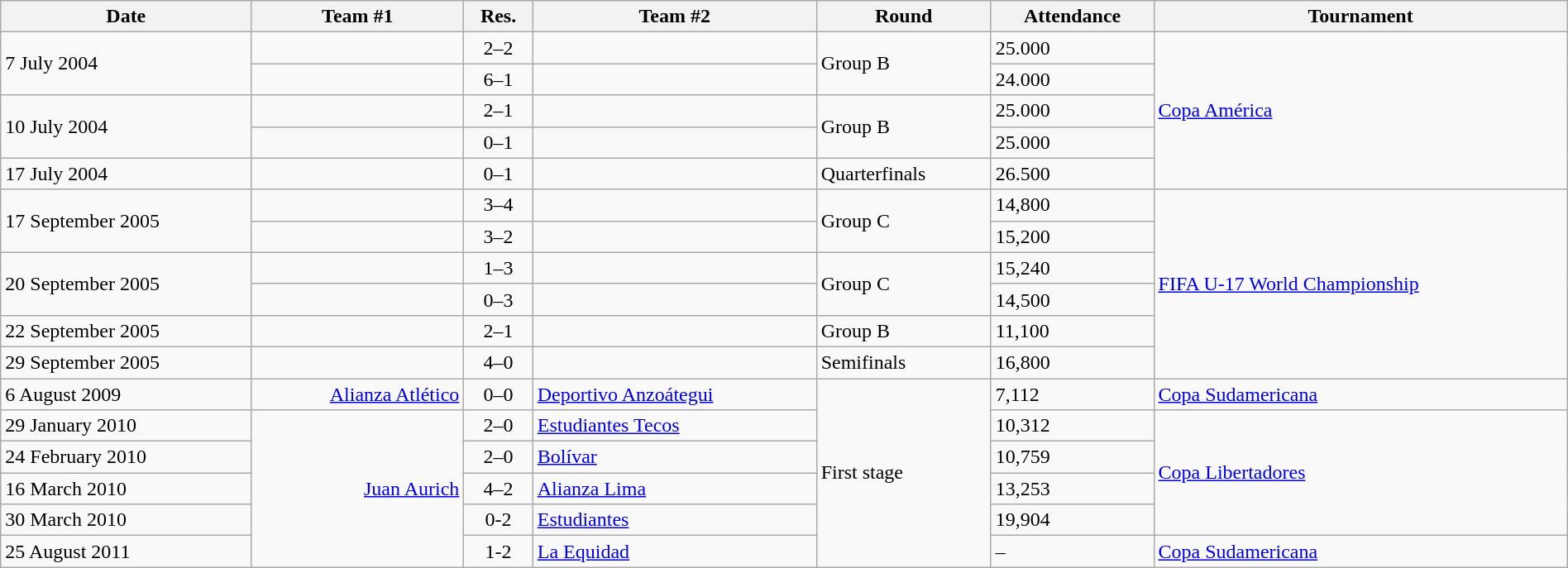<table class="wikitable"  style="text-align:left; width:100%;">
<tr>
<th>Date</th>
<th>Team #1</th>
<th>Res.</th>
<th>Team #2</th>
<th>Round</th>
<th>Attendance</th>
<th>Tournament</th>
</tr>
<tr>
<td rowspan="2">7 July 2004</td>
<td style="text-align:right;"></td>
<td style="text-align:center;">2–2</td>
<td></td>
<td rowspan="2">Group B</td>
<td>25.000</td>
<td rowspan="5"><a href='#'>Copa América</a></td>
</tr>
<tr>
<td style="text-align:right;"></td>
<td style="text-align:center;">6–1</td>
<td></td>
<td>24.000</td>
</tr>
<tr>
<td rowspan="2">10 July 2004</td>
<td style="text-align:right;"></td>
<td style="text-align:center;">2–1</td>
<td></td>
<td rowspan="2">Group B</td>
<td>25.000</td>
</tr>
<tr>
<td style="text-align:right;"></td>
<td style="text-align:center;">0–1</td>
<td></td>
<td>25.000</td>
</tr>
<tr>
<td>17 July 2004</td>
<td style="text-align:right;"></td>
<td style="text-align:center;">0–1</td>
<td></td>
<td>Quarterfinals</td>
<td>26.500</td>
</tr>
<tr>
<td rowspan="2">17 September 2005</td>
<td style="text-align:right;"></td>
<td style="text-align:center;">3–4</td>
<td></td>
<td rowspan="2">Group C</td>
<td>14,800</td>
<td rowspan="6"><a href='#'>FIFA U-17 World Championship</a></td>
</tr>
<tr>
<td style="text-align:right;"></td>
<td style="text-align:center;">3–2</td>
<td></td>
<td>15,200</td>
</tr>
<tr>
<td rowspan="2">20 September 2005</td>
<td style="text-align:right;"></td>
<td style="text-align:center;">1–3</td>
<td></td>
<td rowspan="2">Group C</td>
<td>15,240</td>
</tr>
<tr>
<td style="text-align:right;"></td>
<td style="text-align:center;">0–3</td>
<td></td>
<td>14,500</td>
</tr>
<tr>
<td>22 September 2005</td>
<td style="text-align:right;"></td>
<td style="text-align:center;">2–1</td>
<td></td>
<td>Group B</td>
<td>11,100</td>
</tr>
<tr>
<td>29 September 2005</td>
<td style="text-align:right;"></td>
<td style="text-align:center;">4–0</td>
<td></td>
<td>Semifinals</td>
<td>16,800</td>
</tr>
<tr>
<td>6 August 2009</td>
<td style="text-align:right;"><a href='#'>Alianza Atlético</a> </td>
<td style="text-align:center;">0–0</td>
<td> <a href='#'>Deportivo Anzoátegui</a></td>
<td rowspan="6">First stage</td>
<td>7,112</td>
<td><a href='#'>Copa Sudamericana</a></td>
</tr>
<tr>
<td>29 January 2010</td>
<td rowspan="5" style="text-align:right;"><a href='#'>Juan Aurich</a> </td>
<td style="text-align:center;">2–0</td>
<td> <a href='#'>Estudiantes Tecos</a></td>
<td>10,312</td>
<td rowspan="4"><a href='#'>Copa Libertadores</a></td>
</tr>
<tr>
<td>24 February 2010</td>
<td style="text-align:center;">2–0</td>
<td> <a href='#'>Bolívar</a></td>
<td>10,759</td>
</tr>
<tr>
<td>16 March 2010</td>
<td style="text-align:center;">4–2</td>
<td> <a href='#'>Alianza Lima</a></td>
<td>13,253</td>
</tr>
<tr>
<td>30 March 2010</td>
<td style="text-align:center;">0-2</td>
<td> <a href='#'>Estudiantes</a></td>
<td>19,904</td>
</tr>
<tr>
<td>25 August 2011</td>
<td style="text-align:center;">1-2</td>
<td> <a href='#'>La Equidad</a></td>
<td>–</td>
<td><a href='#'>Copa Sudamericana</a></td>
</tr>
</table>
